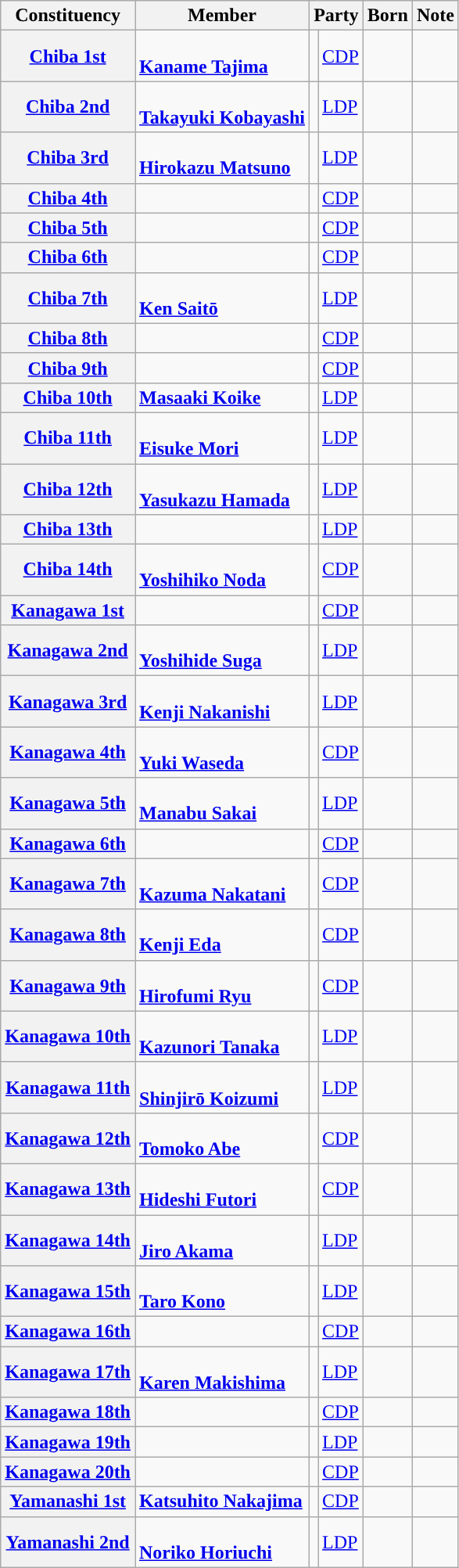<table class="wikitable sortable plainrowheaders" id="votingmembers">
<tr style="vertical-align:bottom">
<th>Constituency</th>
<th>Member</th>
<th colspan=2>Party</th>
<th>Born</th>
<th class=unsortable>Note</th>
</tr>
<tr>
<th><a href='#'>Chiba 1st</a></th>
<td><br><strong><a href='#'>Kaname Tajima</a></strong></td>
<td style="background-color:"></td>
<td><a href='#'>CDP</a></td>
<td></td>
<td></td>
</tr>
<tr>
<th><a href='#'>Chiba 2nd</a></th>
<td><br><strong><a href='#'>Takayuki Kobayashi</a></strong></td>
<td style="background-color:"></td>
<td><a href='#'>LDP</a></td>
<td></td>
<td></td>
</tr>
<tr>
<th><a href='#'>Chiba 3rd</a></th>
<td><br><strong><a href='#'>Hirokazu Matsuno</a></strong></td>
<td style="background-color:"></td>
<td><a href='#'>LDP</a></td>
<td></td>
<td></td>
</tr>
<tr>
<th><a href='#'>Chiba 4th</a></th>
<td><br><strong></strong></td>
<td style="background-color:"></td>
<td><a href='#'>CDP</a></td>
<td></td>
<td></td>
</tr>
<tr>
<th><a href='#'>Chiba 5th</a></th>
<td><strong></strong></td>
<td style="background-color:"></td>
<td><a href='#'>CDP</a></td>
<td></td>
<td></td>
</tr>
<tr>
<th><a href='#'>Chiba 6th</a></th>
<td><strong></strong></td>
<td style="background-color:"></td>
<td><a href='#'>CDP</a></td>
<td></td>
<td></td>
</tr>
<tr>
<th><a href='#'>Chiba 7th</a></th>
<td><br><strong><a href='#'>Ken Saitō</a></strong></td>
<td style="background-color:"></td>
<td><a href='#'>LDP</a></td>
<td></td>
<td></td>
</tr>
<tr>
<th><a href='#'>Chiba 8th</a></th>
<td><strong></strong></td>
<td style="background-color:"></td>
<td><a href='#'>CDP</a></td>
<td></td>
<td></td>
</tr>
<tr>
<th><a href='#'>Chiba 9th</a></th>
<td><br><strong></strong></td>
<td style="background-color:"></td>
<td><a href='#'>CDP</a></td>
<td></td>
<td></td>
</tr>
<tr>
<th><a href='#'>Chiba 10th</a></th>
<td><strong><a href='#'>Masaaki Koike</a></strong></td>
<td style="background-color:"></td>
<td><a href='#'>LDP</a></td>
<td></td>
<td></td>
</tr>
<tr>
<th><a href='#'>Chiba 11th</a></th>
<td><br><strong><a href='#'>Eisuke Mori</a></strong></td>
<td style="background-color:"></td>
<td><a href='#'>LDP</a></td>
<td></td>
<td></td>
</tr>
<tr>
<th><a href='#'>Chiba 12th</a></th>
<td><br><strong><a href='#'>Yasukazu Hamada</a></strong></td>
<td style="background-color:"></td>
<td><a href='#'>LDP</a></td>
<td></td>
<td></td>
</tr>
<tr>
<th><a href='#'>Chiba 13th</a></th>
<td><br><strong></strong></td>
<td style="background-color:"></td>
<td><a href='#'>LDP</a></td>
<td></td>
<td></td>
</tr>
<tr>
<th><a href='#'>Chiba 14th</a></th>
<td><br><strong><a href='#'>Yoshihiko Noda</a></strong></td>
<td style="background-color:"></td>
<td><a href='#'>CDP</a></td>
<td></td>
<td></td>
</tr>
<tr>
<th><a href='#'>Kanagawa 1st</a></th>
<td><br><strong></strong></td>
<td style="background-color:"></td>
<td><a href='#'>CDP</a></td>
<td></td>
<td></td>
</tr>
<tr>
<th><a href='#'>Kanagawa 2nd</a></th>
<td><br><strong><a href='#'>Yoshihide Suga</a></strong></td>
<td style="background-color:"></td>
<td><a href='#'>LDP</a></td>
<td></td>
<td></td>
</tr>
<tr>
<th><a href='#'>Kanagawa 3rd</a></th>
<td><br><strong><a href='#'>Kenji Nakanishi</a></strong></td>
<td style="background-color:"></td>
<td><a href='#'>LDP</a></td>
<td></td>
<td></td>
</tr>
<tr>
<th><a href='#'>Kanagawa 4th</a></th>
<td><br><strong><a href='#'>Yuki Waseda</a></strong></td>
<td style="background-color:"></td>
<td><a href='#'>CDP</a></td>
<td></td>
<td></td>
</tr>
<tr>
<th><a href='#'>Kanagawa 5th</a></th>
<td><br><strong><a href='#'>Manabu Sakai</a></strong></td>
<td style="background-color:"></td>
<td><a href='#'>LDP</a></td>
<td></td>
<td></td>
</tr>
<tr>
<th><a href='#'>Kanagawa 6th</a></th>
<td><br><strong></strong></td>
<td style="background-color:"></td>
<td><a href='#'>CDP</a></td>
<td></td>
<td></td>
</tr>
<tr>
<th><a href='#'>Kanagawa 7th</a></th>
<td><br><strong><a href='#'>Kazuma Nakatani</a></strong></td>
<td style="background-color:"></td>
<td><a href='#'>CDP</a></td>
<td></td>
<td></td>
</tr>
<tr>
<th><a href='#'>Kanagawa 8th</a></th>
<td><br><strong><a href='#'>Kenji Eda</a></strong></td>
<td style="background-color:"></td>
<td><a href='#'>CDP</a></td>
<td></td>
<td></td>
</tr>
<tr>
<th><a href='#'>Kanagawa 9th</a></th>
<td><br><strong><a href='#'>Hirofumi Ryu</a></strong></td>
<td style="background-color:"></td>
<td><a href='#'>CDP</a></td>
<td></td>
<td></td>
</tr>
<tr>
<th><a href='#'>Kanagawa 10th</a></th>
<td><br><strong><a href='#'>Kazunori Tanaka</a></strong></td>
<td style="background-color:"></td>
<td><a href='#'>LDP</a></td>
<td></td>
<td></td>
</tr>
<tr>
<th><a href='#'>Kanagawa 11th</a></th>
<td><br><strong><a href='#'>Shinjirō Koizumi</a></strong></td>
<td style="background-color:"></td>
<td><a href='#'>LDP</a></td>
<td></td>
<td></td>
</tr>
<tr>
<th><a href='#'>Kanagawa 12th</a></th>
<td><br><strong><a href='#'>Tomoko Abe</a></strong></td>
<td style="background-color:"></td>
<td><a href='#'>CDP</a></td>
<td></td>
<td></td>
</tr>
<tr>
<th><a href='#'>Kanagawa 13th</a></th>
<td><br><strong><a href='#'>Hideshi Futori</a></strong></td>
<td style="background-color:"></td>
<td><a href='#'>CDP</a></td>
<td></td>
<td></td>
</tr>
<tr>
<th><a href='#'>Kanagawa 14th</a></th>
<td><br><strong><a href='#'>Jiro Akama</a></strong></td>
<td style="background-color:"></td>
<td><a href='#'>LDP</a></td>
<td></td>
<td></td>
</tr>
<tr>
<th><a href='#'>Kanagawa 15th</a></th>
<td><br><strong><a href='#'>Taro Kono</a></strong></td>
<td style="background-color:"></td>
<td><a href='#'>LDP</a></td>
<td></td>
<td></td>
</tr>
<tr>
<th><a href='#'>Kanagawa 16th</a></th>
<td><br><strong></strong></td>
<td style="background-color:"></td>
<td><a href='#'>CDP</a></td>
<td></td>
<td></td>
</tr>
<tr>
<th><a href='#'>Kanagawa 17th</a></th>
<td><br><strong><a href='#'>Karen Makishima</a></strong></td>
<td style="background-color:"></td>
<td><a href='#'>LDP</a></td>
<td></td>
<td></td>
</tr>
<tr>
<th><a href='#'>Kanagawa 18th</a></th>
<td><strong></strong></td>
<td style="background-color:"></td>
<td><a href='#'>CDP</a></td>
<td></td>
<td></td>
</tr>
<tr>
<th><a href='#'>Kanagawa 19th</a></th>
<td><strong></strong></td>
<td style="background-color:"></td>
<td><a href='#'>LDP</a></td>
<td></td>
<td></td>
</tr>
<tr>
<th><a href='#'>Kanagawa 20th</a></th>
<td><strong></strong></td>
<td style="background-color:"></td>
<td><a href='#'>CDP</a></td>
<td></td>
<td></td>
</tr>
<tr>
<th><a href='#'>Yamanashi 1st</a></th>
<td><strong><a href='#'>Katsuhito Nakajima</a></strong></td>
<td style="background-color:"></td>
<td><a href='#'>CDP</a></td>
<td></td>
<td></td>
</tr>
<tr>
<th><a href='#'>Yamanashi 2nd</a></th>
<td><br><strong><a href='#'>Noriko Horiuchi</a></strong></td>
<td style="background-color:"></td>
<td><a href='#'>LDP</a></td>
<td></td>
<td></td>
</tr>
</table>
